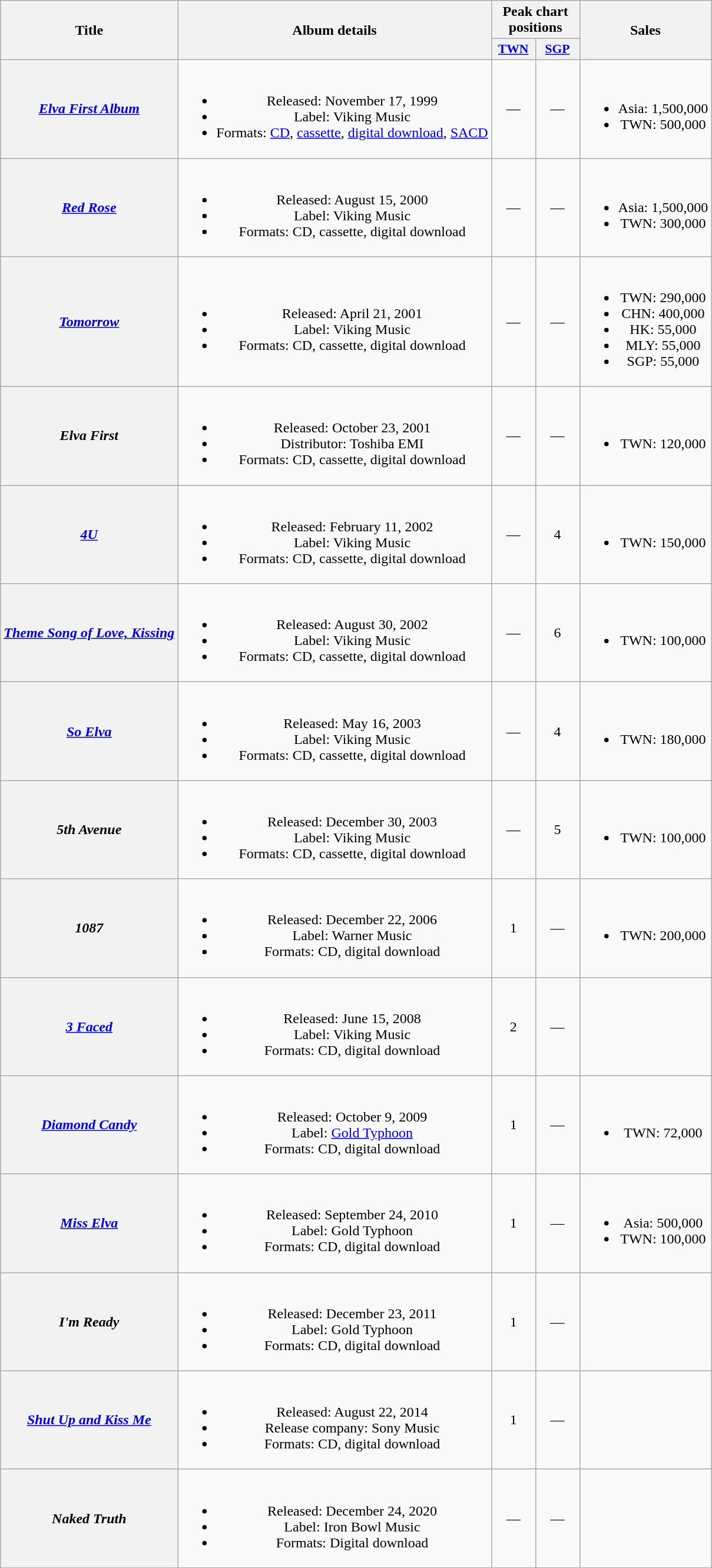<table class="wikitable plainrowheaders" style="text-align:center;">
<tr>
<th rowspan="2">Title</th>
<th rowspan="2">Album details</th>
<th colspan="2">Peak chart positions</th>
<th rowspan="2">Sales</th>
</tr>
<tr>
<th scope="col" style="width:3em;font-size:90%;"><a href='#'>TWN</a><br></th>
<th scope="col" style="width:3em;font-size:90%;"><a href='#'>SGP</a><br></th>
</tr>
<tr>
<th scope="row"><em><a href='#'>Elva First Album</a></em></th>
<td><br><ul><li>Released: November 17, 1999</li><li>Label: Viking Music</li><li>Formats: <a href='#'>CD</a>, <a href='#'>cassette</a>, <a href='#'>digital download</a>, <a href='#'>SACD</a></li></ul></td>
<td>—</td>
<td>—</td>
<td><br><ul><li>Asia: 1,500,000</li><li>TWN: 500,000</li></ul></td>
</tr>
<tr>
<th scope="row"><em><a href='#'>Red Rose</a></em></th>
<td><br><ul><li>Released: August 15, 2000</li><li>Label: Viking Music</li><li>Formats: CD, cassette, digital download</li></ul></td>
<td>—</td>
<td>—</td>
<td><br><ul><li>Asia: 1,500,000</li><li>TWN: 300,000</li></ul></td>
</tr>
<tr>
<th scope="row"><em><a href='#'>Tomorrow</a></em></th>
<td><br><ul><li>Released: April 21, 2001</li><li>Label: Viking Music</li><li>Formats: CD, cassette, digital download</li></ul></td>
<td>—</td>
<td>—</td>
<td><br><ul><li>TWN: 290,000</li><li>CHN: 400,000</li><li>HK: 55,000</li><li>MLY: 55,000</li><li>SGP: 55,000</li></ul></td>
</tr>
<tr>
<th scope="row"><em>Elva First</em></th>
<td><br><ul><li>Released: October 23, 2001</li><li>Distributor: Toshiba EMI</li><li>Formats: CD, cassette, digital download</li></ul></td>
<td>—</td>
<td>—</td>
<td><br><ul><li>TWN: 120,000</li></ul></td>
</tr>
<tr>
<th scope="row"><em><a href='#'>4U</a></em></th>
<td><br><ul><li>Released: February 11, 2002</li><li>Label: Viking Music</li><li>Formats: CD, cassette, digital download</li></ul></td>
<td>—</td>
<td>4</td>
<td><br><ul><li>TWN: 150,000</li></ul></td>
</tr>
<tr>
<th scope="row"><em><a href='#'>Theme Song of Love, Kissing</a></em></th>
<td><br><ul><li>Released: August 30, 2002</li><li>Label: Viking Music</li><li>Formats: CD, cassette, digital download</li></ul></td>
<td>—</td>
<td>6</td>
<td><br><ul><li>TWN: 100,000</li></ul></td>
</tr>
<tr>
<th scope="row"><em><a href='#'>So Elva</a></em></th>
<td><br><ul><li>Released: May 16, 2003</li><li>Label: Viking Music</li><li>Formats: CD, cassette, digital download</li></ul></td>
<td>—</td>
<td>4</td>
<td><br><ul><li>TWN: 180,000</li></ul></td>
</tr>
<tr>
<th scope="row"><em>5th Avenue</em></th>
<td><br><ul><li>Released: December 30, 2003</li><li>Label: Viking Music</li><li>Formats: CD, cassette, digital download</li></ul></td>
<td>—</td>
<td>5</td>
<td><br><ul><li>TWN: 100,000</li></ul></td>
</tr>
<tr>
<th scope="row"><em>1087</em></th>
<td><br><ul><li>Released: December 22, 2006</li><li>Label: Warner Music</li><li>Formats: CD, digital download</li></ul></td>
<td>1</td>
<td>—</td>
<td><br><ul><li>TWN: 200,000</li></ul></td>
</tr>
<tr>
<th scope="row"><em><a href='#'>3 Faced</a></em></th>
<td><br><ul><li>Released: June 15, 2008</li><li>Label: Viking Music</li><li>Formats: CD, digital download</li></ul></td>
<td>2</td>
<td>—</td>
<td></td>
</tr>
<tr>
<th scope="row"><em><a href='#'>Diamond Candy</a></em></th>
<td><br><ul><li>Released: October 9, 2009</li><li>Label: <a href='#'>Gold Typhoon</a></li><li>Formats: CD, digital download</li></ul></td>
<td>1</td>
<td>—</td>
<td><br><ul><li>TWN: 72,000</li></ul></td>
</tr>
<tr>
<th scope="row"><em><a href='#'>Miss Elva</a></em></th>
<td><br><ul><li>Released: September 24, 2010</li><li>Label: Gold Typhoon</li><li>Formats: CD, digital download</li></ul></td>
<td>1</td>
<td>—</td>
<td><br><ul><li>Asia: 500,000</li><li>TWN: 100,000</li></ul></td>
</tr>
<tr>
<th scope="row"><em>I'm Ready</em></th>
<td><br><ul><li>Released: December 23, 2011</li><li>Label: Gold Typhoon</li><li>Formats: CD, digital download</li></ul></td>
<td>1</td>
<td>—</td>
<td></td>
</tr>
<tr>
<th scope="row"><em><a href='#'>Shut Up and Kiss Me</a></em></th>
<td><br><ul><li>Released: August 22, 2014</li><li>Release company: Sony Music</li><li>Formats: CD, digital download</li></ul></td>
<td>1</td>
<td>—</td>
<td></td>
</tr>
<tr>
<th scope="row"><em>Naked Truth</em></th>
<td><br><ul><li>Released: December 24, 2020</li><li>Label: Iron Bowl Music</li><li>Formats: Digital download</li></ul></td>
<td>—</td>
<td>—</td>
</tr>
</table>
